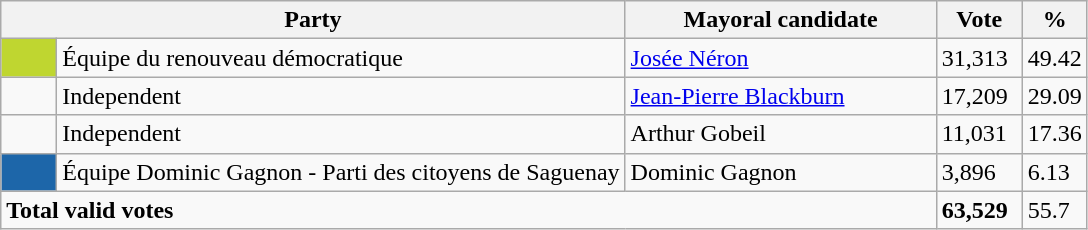<table class="wikitable">
<tr>
<th bgcolor="#DDDDFF" width="230px" colspan="2">Party</th>
<th bgcolor="#DDDDFF" width="200px">Mayoral candidate</th>
<th bgcolor="#DDDDFF" width="50px">Vote</th>
<th bgcolor="#DDDDFF" width="30px">%</th>
</tr>
<tr>
<td bgcolor=#BFD630 width="30px"> </td>
<td>Équipe du renouveau démocratique</td>
<td><a href='#'>Josée Néron</a></td>
<td>31,313</td>
<td>49.42</td>
</tr>
<tr>
<td> </td>
<td>Independent</td>
<td><a href='#'>Jean-Pierre Blackburn</a></td>
<td>17,209</td>
<td>29.09</td>
</tr>
<tr>
<td> </td>
<td>Independent</td>
<td>Arthur Gobeil</td>
<td>11,031</td>
<td>17.36</td>
</tr>
<tr>
<td bgcolor=#1D66A9 width="30px"> </td>
<td>Équipe Dominic Gagnon - Parti des citoyens de Saguenay</td>
<td>Dominic Gagnon</td>
<td>3,896</td>
<td>6.13</td>
</tr>
<tr>
<td colspan="3"><strong>Total valid votes</strong></td>
<td><strong> 63,529</strong></td>
<td>55.7</td>
</tr>
</table>
